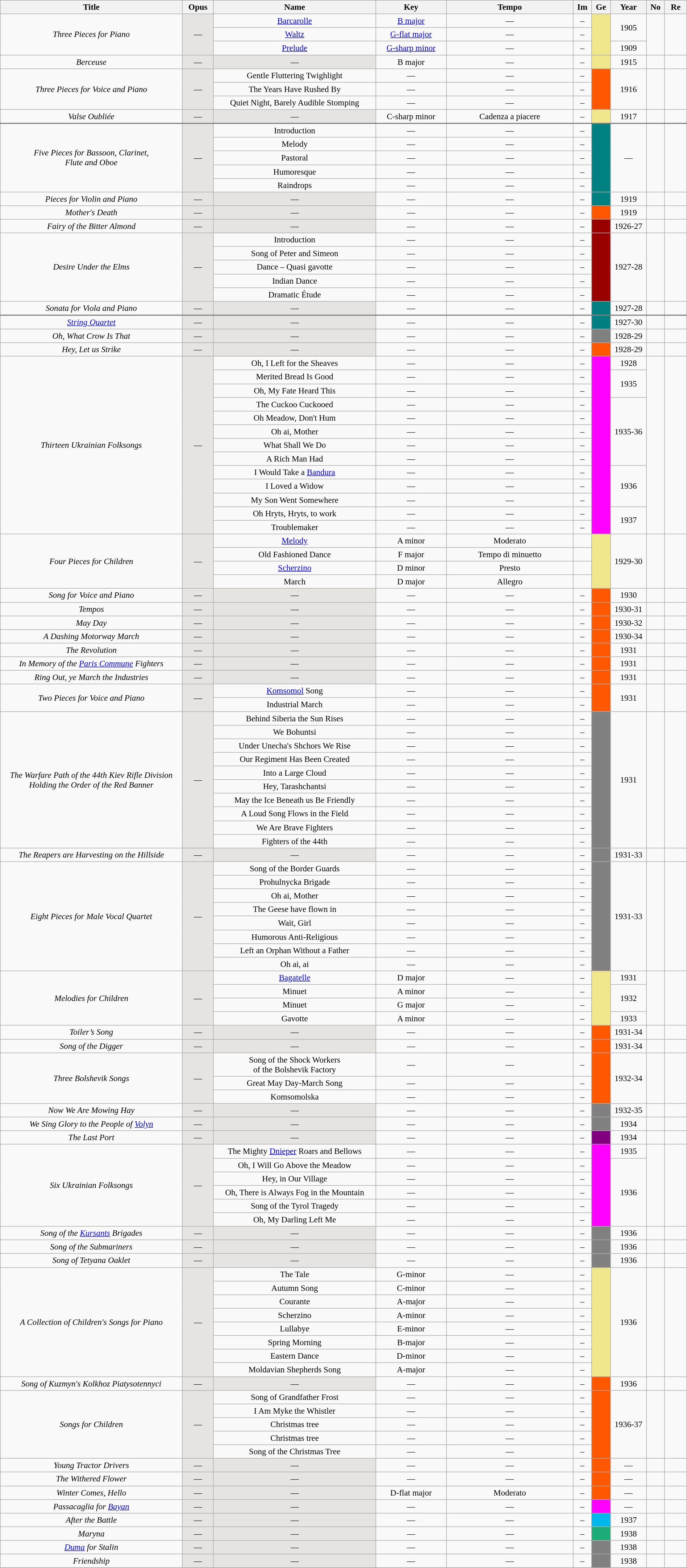<table class="wikitable sortable" style="font-size: 96%; width:100%; text-align: center">
<tr>
<th width=  16.5%>Title</th>
<th width=     2% class="unsortable">Opus</th>
<th width=  14.7% class="unsortable">Name</th>
<th width=   6.4%>Key</th>
<th width=  11.5%>Tempo</th>
<th width=     1% class="unsortable">Im</th>
<th width=   1.2% class="unsortable">Ge</th>
<th width=     3%>Year</th>
<th width=     1% class="unsortable">No</th>
<th width=     2% class="unsortable">Re</th>
</tr>
<tr>
<td rowspan="3"><em>Three Pieces for Piano</em></td>
<td rowspan="3" style="background-color:#E5E4E2;">—</td>
<td><a href='#'>Barcarolle</a></td>
<td><a href='#'>B major</a></td>
<td>—</td>
<td>–</td>
<td rowspan="3" style="background: #F0E68C;"></td>
<td rowspan="2">1905</td>
<td rowspan="3"></td>
<td rowspan="3"></td>
</tr>
<tr>
<td><a href='#'>Waltz</a></td>
<td><a href='#'>G-flat major</a></td>
<td>—</td>
<td>–</td>
</tr>
<tr>
<td><a href='#'>Prelude</a></td>
<td><a href='#'>G-sharp minor</a></td>
<td>—</td>
<td>–</td>
<td>1909</td>
</tr>
<tr>
<td><em>Berceuse</em></td>
<td style="background-color:#E5E4E2;">—</td>
<td style="background-color:#E5E4E2;">—</td>
<td>B major</td>
<td>—</td>
<td>–</td>
<td rowspan="1" style="background: #F0E68C;"></td>
<td>1915</td>
<td></td>
<td></td>
</tr>
<tr>
<td rowspan="3"><em>Three Pieces for Voice and Piano</em></td>
<td rowspan="3" style="background-color:#E5E4E2;">—</td>
<td>Gentle Fluttering Twighlight</td>
<td>—</td>
<td>—</td>
<td>–</td>
<td rowspan="3" style="background: #FF5800;"></td>
<td rowspan="3">1916</td>
<td rowspan="3"></td>
<td rowspan="3"></td>
</tr>
<tr>
<td>The Years Have Rushed By</td>
<td>—</td>
<td>—</td>
<td>–</td>
</tr>
<tr>
<td>Quiet Night, Barely Audible Stomping</td>
<td>—</td>
<td>—</td>
<td>–</td>
</tr>
<tr style="border-bottom: 2px solid gray;">
<td><em>Valse Oubliée</em></td>
<td style="background-color:#E5E4E2;">—</td>
<td style="background-color:#E5E4E2;">—</td>
<td>C-sharp minor</td>
<td>Cadenza a piacere</td>
<td>–</td>
<td rowspan="1" style="background: #F0E68C;"></td>
<td>1917</td>
<td></td>
<td></td>
</tr>
<tr>
<td rowspan="5"><em>Five Pieces for Bassoon, Clarinet,<br> Flute and Oboe</em></td>
<td rowspan="5" style="background-color:#E5E4E2;">—</td>
<td>Introduction</td>
<td>—</td>
<td>—</td>
<td>–</td>
<td rowspan="5" style="background: #008080;"></td>
<td rowspan="5">—</td>
<td rowspan="5"></td>
<td rowspan="5"><br></td>
</tr>
<tr>
<td>Melody</td>
<td>—</td>
<td>—</td>
<td>–</td>
</tr>
<tr>
<td>Pastoral</td>
<td>—</td>
<td>—</td>
<td>–</td>
</tr>
<tr>
<td>Humoresque</td>
<td>—</td>
<td>—</td>
<td>–</td>
</tr>
<tr>
<td>Raindrops</td>
<td>—</td>
<td>—</td>
<td>–</td>
</tr>
<tr>
<td><em>Pieces for Violin and Piano</em></td>
<td style="background-color:#E5E4E2;">—</td>
<td style="background-color:#E5E4E2;">—</td>
<td>—</td>
<td>—</td>
<td>–</td>
<td rowspan="1" style="background: #008080;"></td>
<td>1919</td>
<td></td>
<td></td>
</tr>
<tr>
<td><em>Mother's Death</em></td>
<td style="background-color:#E5E4E2;">—</td>
<td style="background-color:#E5E4E2;">—</td>
<td>—</td>
<td>—</td>
<td>–</td>
<td rowspan="1" style="background: #FF5800;"></td>
<td>1919</td>
<td></td>
<td></td>
</tr>
<tr>
<td><em>Fairy of the Bitter Almond</em></td>
<td style="background-color:#E5E4E2;">—</td>
<td style="background-color:#E5E4E2;">—</td>
<td>—</td>
<td>—</td>
<td>–</td>
<td rowspan="1" style="background: #990000;"></td>
<td>1926-27</td>
<td></td>
<td></td>
</tr>
<tr>
<td rowspan="5"><em>Desire Under the Elms</em></td>
<td rowspan="5" style="background-color:#E5E4E2;">—</td>
<td>Introduction</td>
<td>—</td>
<td>—</td>
<td>–</td>
<td rowspan="5" style="background: #990000;"></td>
<td rowspan="5">1927-28</td>
<td rowspan="5"></td>
<td rowspan="5"></td>
</tr>
<tr>
<td>Song of Peter and Simeon</td>
<td>—</td>
<td>—</td>
<td>–</td>
</tr>
<tr>
<td>Dance – Quasi gavotte</td>
<td>—</td>
<td>—</td>
<td>–</td>
</tr>
<tr>
<td>Indian Dance</td>
<td>—</td>
<td>—</td>
<td>–</td>
</tr>
<tr>
<td>Dramatic Étude</td>
<td>—</td>
<td>—</td>
<td>–</td>
</tr>
<tr style="border-bottom: 2px solid gray;">
<td><em>Sonata for Viola and Piano</em></td>
<td style="background-color:#E5E4E2;">—</td>
<td style="background-color:#E5E4E2;">—</td>
<td>—</td>
<td>—</td>
<td>–</td>
<td rowspan="1" style="background: #008080;"></td>
<td>1927-28</td>
<td></td>
<td></td>
</tr>
<tr>
<td><em><a href='#'>String Quartet</a></em></td>
<td style="background-color:#E5E4E2;">—</td>
<td style="background-color:#E5E4E2;">—</td>
<td>—</td>
<td>—</td>
<td>–</td>
<td rowspan="1" style="background: #008080;"></td>
<td>1927-30</td>
<td></td>
<td></td>
</tr>
<tr>
<td><em>Oh, What Crow Is That</em></td>
<td style="background-color:#E5E4E2;">—</td>
<td style="background-color:#E5E4E2;">—</td>
<td>—</td>
<td>—</td>
<td>–</td>
<td rowspan="1" style="background: #808080;"></td>
<td>1928-29</td>
<td></td>
<td></td>
</tr>
<tr>
<td><em>Hey, Let us Strike</em></td>
<td style="background-color:#E5E4E2;">—</td>
<td style="background-color:#E5E4E2;">—</td>
<td>—</td>
<td>—</td>
<td>–</td>
<td rowspan="1" style="background: #FF5800;"></td>
<td>1928-29</td>
<td></td>
<td></td>
</tr>
<tr>
<td rowspan="13"><em>Thirteen Ukrainian Folksongs</em></td>
<td rowspan="13" style="background-color:#E5E4E2;">—</td>
<td>Oh, I Left for the Sheaves</td>
<td>—</td>
<td>—</td>
<td>–</td>
<td rowspan="13" style="background: #FF00FF;"></td>
<td>1928</td>
<td rowspan="13"></td>
<td rowspan="13"></td>
</tr>
<tr>
<td>Merited Bread Is Good</td>
<td>—</td>
<td>—</td>
<td>–</td>
<td rowspan="2">1935</td>
</tr>
<tr>
<td>Oh, My Fate Heard This</td>
<td>—</td>
<td>—</td>
<td>–</td>
</tr>
<tr>
<td>The Cuckoo Cuckooed</td>
<td>—</td>
<td>—</td>
<td>–</td>
<td rowspan="5">1935-36</td>
</tr>
<tr>
<td>Oh Meadow, Don't Hum</td>
<td>—</td>
<td>—</td>
<td>–</td>
</tr>
<tr>
<td>Oh ai, Mother</td>
<td>—</td>
<td>—</td>
<td>–</td>
</tr>
<tr>
<td>What Shall We Do</td>
<td>—</td>
<td>—</td>
<td>–</td>
</tr>
<tr>
<td>A Rich Man Had</td>
<td>—</td>
<td>—</td>
<td>–</td>
</tr>
<tr>
<td>I Would Take a <a href='#'>Bandura</a></td>
<td>—</td>
<td>—</td>
<td>–</td>
<td rowspan="3">1936</td>
</tr>
<tr>
<td>I Loved a Widow</td>
<td>—</td>
<td>—</td>
<td>–</td>
</tr>
<tr>
<td>My Son Went Somewhere</td>
<td>—</td>
<td>—</td>
<td>–</td>
</tr>
<tr>
<td>Oh Hryts, Hryts, to work</td>
<td>—</td>
<td>—</td>
<td>–</td>
<td rowspan="2">1937</td>
</tr>
<tr>
<td>Troublemaker</td>
<td>—</td>
<td>—</td>
<td>–</td>
</tr>
<tr>
<td rowspan="4"><em>Four Pieces for Children</em></td>
<td rowspan="4" style="background-color:#E5E4E2;">—</td>
<td><a href='#'>Melody</a></td>
<td>A minor</td>
<td>Moderato</td>
<td></td>
<td rowspan="4" style="background: #F0E68C;"></td>
<td rowspan="4">1929-30</td>
<td rowspan="4"></td>
<td rowspan="4"></td>
</tr>
<tr>
<td>Old Fashioned Dance</td>
<td>F major</td>
<td>Tempo di minuetto</td>
<td></td>
</tr>
<tr>
<td><a href='#'>Scherzino</a></td>
<td>D minor</td>
<td>Presto</td>
<td></td>
</tr>
<tr>
<td>March</td>
<td>D major</td>
<td>Allegro</td>
<td></td>
</tr>
<tr>
<td><em>Song for Voice and Piano</em></td>
<td style="background-color:#E5E4E2;">—</td>
<td style="background-color:#E5E4E2;">—</td>
<td>—</td>
<td>—</td>
<td>–</td>
<td rowspan="1" style="background: #FF5800;"></td>
<td>1930</td>
<td></td>
<td></td>
</tr>
<tr>
<td><em>Tempos</em></td>
<td style="background-color:#E5E4E2;">—</td>
<td style="background-color:#E5E4E2;">—</td>
<td>—</td>
<td>—</td>
<td>–</td>
<td rowspan="1" style="background: #FF5800;"></td>
<td>1930-31</td>
<td></td>
<td></td>
</tr>
<tr>
<td><em>May Day</em></td>
<td style="background-color:#E5E4E2;">—</td>
<td style="background-color:#E5E4E2;">—</td>
<td>—</td>
<td>—</td>
<td>–</td>
<td rowspan="1" style="background: #FF5800;"></td>
<td>1930-32</td>
<td></td>
<td></td>
</tr>
<tr>
<td><em>A Dashing Motorway March</em></td>
<td style="background-color:#E5E4E2;">—</td>
<td style="background-color:#E5E4E2;">—</td>
<td>—</td>
<td>—</td>
<td>–</td>
<td rowspan="1" style="background: #FF5800;"></td>
<td>1930-34</td>
<td></td>
<td></td>
</tr>
<tr>
<td><em>The Revolution</em></td>
<td style="background-color:#E5E4E2;">—</td>
<td style="background-color:#E5E4E2;">—</td>
<td>—</td>
<td>—</td>
<td>–</td>
<td rowspan="1" style="background: #FF5800;"></td>
<td>1931</td>
<td></td>
<td></td>
</tr>
<tr>
<td><em>In Memory of the <a href='#'>Paris Commune</a> Fighters</em></td>
<td style="background-color:#E5E4E2;">—</td>
<td style="background-color:#E5E4E2;">—</td>
<td>—</td>
<td>—</td>
<td>–</td>
<td rowspan="1" style="background: #FF5800;"></td>
<td>1931</td>
<td></td>
<td></td>
</tr>
<tr>
<td><em>Ring Out, ye March the Industries</em></td>
<td style="background-color:#E5E4E2;">—</td>
<td style="background-color:#E5E4E2;">—</td>
<td>—</td>
<td>—</td>
<td>–</td>
<td rowspan="1" style="background: #FF5800;"></td>
<td>1931</td>
<td></td>
<td></td>
</tr>
<tr>
<td rowspan="2"><em>Two Pieces for Voice and Piano</em></td>
<td rowspan="2" style="background-color:#E5E4E2;">—</td>
<td><a href='#'>Komsomol</a> Song</td>
<td>—</td>
<td>—</td>
<td>–</td>
<td rowspan="2" style="background: #FF5800;"></td>
<td rowspan="2">1931</td>
<td rowspan="2"></td>
<td rowspan="2"></td>
</tr>
<tr>
<td>Industrial March</td>
<td>—</td>
<td>—</td>
<td>–</td>
</tr>
<tr>
<td rowspan="10"><em>The Warfare Path of the 44th Kiev Rifle Division Holding the Order of the Red Banner</em></td>
<td rowspan="10" style="background-color:#E5E4E2;">—</td>
<td>Behind Siberia the Sun Rises</td>
<td>—</td>
<td>—</td>
<td>–</td>
<td rowspan="10" style="background: #808080;"></td>
<td rowspan="10">1931</td>
<td rowspan="10"></td>
<td rowspan="10"><br></td>
</tr>
<tr>
<td>We Bohuntsi</td>
<td>—</td>
<td>—</td>
<td>–</td>
</tr>
<tr>
<td>Under Unecha's Shchors We Rise</td>
<td>—</td>
<td>—</td>
<td>–</td>
</tr>
<tr>
<td>Our Regiment Has Been Created</td>
<td>—</td>
<td>—</td>
<td>–</td>
</tr>
<tr>
<td>Into a Large Cloud</td>
<td>—</td>
<td>—</td>
<td>–</td>
</tr>
<tr>
<td>Hey, Tarashchantsi</td>
<td>—</td>
<td>—</td>
<td>–</td>
</tr>
<tr>
<td>May the Ice Beneath us Be Friendly</td>
<td>—</td>
<td>—</td>
<td>–</td>
</tr>
<tr>
<td>A Loud Song Flows in the Field</td>
<td>—</td>
<td>—</td>
<td>–</td>
</tr>
<tr>
<td>We Are Brave Fighters</td>
<td>—</td>
<td>—</td>
<td>–</td>
</tr>
<tr>
<td>Fighters of the 44th</td>
<td>—</td>
<td>—</td>
<td>–</td>
</tr>
<tr>
<td><em>The Reapers are Harvesting on the Hillside</em></td>
<td style="background-color:#E5E4E2;">—</td>
<td style="background-color:#E5E4E2;">—</td>
<td>—</td>
<td>—</td>
<td>–</td>
<td rowspan="1" style="background: #808080;"></td>
<td>1931-33</td>
<td></td>
<td></td>
</tr>
<tr>
<td rowspan="8"><em>Eight Pieces for Male Vocal Quartet</em></td>
<td rowspan="8" style="background-color:#E5E4E2;">—</td>
<td>Song of the Border Guards</td>
<td>—</td>
<td>—</td>
<td>–</td>
<td rowspan="8" style="background: #808080;"></td>
<td rowspan="8">1931-33</td>
<td rowspan="8"></td>
<td rowspan="8"><br></td>
</tr>
<tr>
<td>Prohulnycka Brigade</td>
<td>—</td>
<td>—</td>
<td>–</td>
</tr>
<tr>
<td>Oh ai, Mother</td>
<td>—</td>
<td>—</td>
<td>–</td>
</tr>
<tr>
<td>The Geese have flown in</td>
<td>—</td>
<td>—</td>
<td>–</td>
</tr>
<tr>
<td>Wait, Girl</td>
<td>—</td>
<td>—</td>
<td>–</td>
</tr>
<tr>
<td>Humorous Anti-Religious</td>
<td>—</td>
<td>—</td>
<td>–</td>
</tr>
<tr>
<td>Left an Orphan Without a Father</td>
<td>—</td>
<td>—</td>
<td>–</td>
</tr>
<tr>
<td>Oh ai, ai</td>
<td>—</td>
<td>—</td>
<td>–</td>
</tr>
<tr>
<td rowspan="4"><em>Melodies for Children</em></td>
<td rowspan="4" style="background-color:#E5E4E2;">—</td>
<td><a href='#'>Bagatelle</a></td>
<td>D major</td>
<td>—</td>
<td>–</td>
<td rowspan="4" style="background: #F0E68C;"></td>
<td>1931</td>
<td rowspan="4"></td>
<td rowspan="4"></td>
</tr>
<tr>
<td>Minuet</td>
<td>A minor</td>
<td>—</td>
<td>–</td>
<td rowspan="2">1932</td>
</tr>
<tr>
<td>Minuet</td>
<td>G major</td>
<td>—</td>
<td>–</td>
</tr>
<tr>
<td>Gavotte</td>
<td>A minor</td>
<td>—</td>
<td>–</td>
<td>1933</td>
</tr>
<tr>
<td><em>Toiler’s Song</em></td>
<td style="background-color:#E5E4E2;">—</td>
<td style="background-color:#E5E4E2;">—</td>
<td>—</td>
<td>—</td>
<td>–</td>
<td rowspan="1" style="background: #FF5800;"></td>
<td>1931-34</td>
<td></td>
<td></td>
</tr>
<tr>
<td><em>Song of the Digger</em></td>
<td style="background-color:#E5E4E2;">—</td>
<td style="background-color:#E5E4E2;">—</td>
<td>—</td>
<td>—</td>
<td>–</td>
<td rowspan="1" style="background: #FF5800;"></td>
<td>1931-34</td>
<td></td>
<td></td>
</tr>
<tr>
<td rowspan="3"><em>Three Bolshevik Songs</em></td>
<td rowspan="3" style="background-color:#E5E4E2;">—</td>
<td>Song of the Shock Workers<br> of the Bolshevik Factory</td>
<td>—</td>
<td>—</td>
<td>–</td>
<td rowspan="3" style="background: #FF5800;"></td>
<td rowspan="3">1932-34</td>
<td rowspan="3"></td>
<td rowspan="3"></td>
</tr>
<tr>
<td>Great May Day-March Song</td>
<td>—</td>
<td>—</td>
<td>–</td>
</tr>
<tr>
<td>Komsomolska</td>
<td>—</td>
<td>—</td>
<td>–</td>
</tr>
<tr>
<td><em>Now We Are Mowing Hay</em></td>
<td style="background-color:#E5E4E2;">—</td>
<td style="background-color:#E5E4E2;">—</td>
<td>—</td>
<td>—</td>
<td>–</td>
<td rowspan="1" style="background: #808080;"></td>
<td>1932-35</td>
<td></td>
<td></td>
</tr>
<tr>
<td><em>We Sing Glory to the People of <a href='#'>Volyn</a></em></td>
<td style="background-color:#E5E4E2;">—</td>
<td style="background-color:#E5E4E2;">—</td>
<td>—</td>
<td>—</td>
<td>–</td>
<td rowspan="1" style="background: #808080;"></td>
<td>1934</td>
<td></td>
<td></td>
</tr>
<tr>
<td><em>The Last Port</em></td>
<td style="background-color:#E5E4E2;">—</td>
<td style="background-color:#E5E4E2;">—</td>
<td>—</td>
<td>—</td>
<td>–</td>
<td rowspan="1" style="background: #800080;"></td>
<td>1934</td>
<td></td>
<td></td>
</tr>
<tr>
<td rowspan="6"><em>Six Ukrainian Folksongs</em></td>
<td rowspan="6" style="background-color:#E5E4E2;">—</td>
<td>The Mighty <a href='#'>Dnieper</a> Roars and Bellows</td>
<td>—</td>
<td>—</td>
<td>–</td>
<td rowspan="6" style="background: #FF00FF;"></td>
<td>1935</td>
<td rowspan="6"></td>
<td rowspan="6"></td>
</tr>
<tr>
<td>Oh, I Will Go Above the Meadow</td>
<td>—</td>
<td>—</td>
<td>–</td>
<td rowspan="5">1936</td>
</tr>
<tr>
<td>Hey, in Our Village</td>
<td>—</td>
<td>—</td>
<td>–</td>
</tr>
<tr>
<td>Oh, There is Always Fog in the Mountain</td>
<td>—</td>
<td>—</td>
<td>–</td>
</tr>
<tr>
<td>Song of the Tyrol Tragedy</td>
<td>—</td>
<td>—</td>
<td>–</td>
</tr>
<tr>
<td>Oh, My Darling Left Me</td>
<td>—</td>
<td>—</td>
<td>–</td>
</tr>
<tr>
<td><em>Song of the <a href='#'>Kursants</a> Brigades</em></td>
<td style="background-color:#E5E4E2;">—</td>
<td style="background-color:#E5E4E2;">—</td>
<td>—</td>
<td>—</td>
<td>–</td>
<td rowspan="1" style="background: #808080;"></td>
<td>1936</td>
<td></td>
<td></td>
</tr>
<tr>
<td><em>Song of the Submariners</em></td>
<td style="background-color:#E5E4E2;">—</td>
<td style="background-color:#E5E4E2;">—</td>
<td>—</td>
<td>—</td>
<td>–</td>
<td rowspan="1" style="background: #808080;"></td>
<td>1936</td>
<td></td>
<td></td>
</tr>
<tr>
<td><em>Song of Tetyana Oaklet</em></td>
<td style="background-color:#E5E4E2;">—</td>
<td style="background-color:#E5E4E2;">—</td>
<td>—</td>
<td>—</td>
<td>–</td>
<td rowspan="1" style="background: #808080;"></td>
<td>1936</td>
<td></td>
<td></td>
</tr>
<tr>
<td rowspan="8"><em>A Collection of Children's Songs for Piano</em></td>
<td rowspan="8" style="background-color:#E5E4E2;">—</td>
<td>The Tale</td>
<td>G-minor</td>
<td>—</td>
<td>–</td>
<td rowspan="8" style="background: #F0E68C;"></td>
<td rowspan="8">1936</td>
<td rowspan="8"></td>
<td rowspan="8"></td>
</tr>
<tr>
<td>Autumn Song</td>
<td>C-minor</td>
<td>—</td>
<td>–</td>
</tr>
<tr>
<td>Courante</td>
<td>A-major</td>
<td>—</td>
<td>–</td>
</tr>
<tr>
<td>Scherzino</td>
<td>A-minor</td>
<td>—</td>
<td>–</td>
</tr>
<tr>
<td>Lullabye</td>
<td>E-minor</td>
<td>—</td>
<td>–</td>
</tr>
<tr>
<td>Spring Morning</td>
<td>B-major</td>
<td>—</td>
<td>–</td>
</tr>
<tr>
<td>Eastern Dance</td>
<td>D-minor</td>
<td>—</td>
<td>–</td>
</tr>
<tr>
<td>Moldavian Shepherds Song</td>
<td>A-major</td>
<td>—</td>
<td>–</td>
</tr>
<tr>
<td><em>Song of Kuzmyn's Kolkhoz Piatysotennyci</em></td>
<td style="background-color:#E5E4E2;">—</td>
<td style="background-color:#E5E4E2;">—</td>
<td>—</td>
<td>—</td>
<td>–</td>
<td rowspan="1" style="background: #FF5800;"></td>
<td>1936</td>
<td></td>
<td></td>
</tr>
<tr>
<td rowspan="5"><em>Songs for Children</em></td>
<td rowspan="5" style="background-color:#E5E4E2;">—</td>
<td>Song of Grandfather Frost</td>
<td>—</td>
<td>—</td>
<td>–</td>
<td rowspan="5" style="background: #FF5800;"></td>
<td rowspan="5">1936-37</td>
<td rowspan="5"></td>
<td rowspan="5"></td>
</tr>
<tr>
<td>I Am Myke the Whistler</td>
<td>—</td>
<td>—</td>
<td>–</td>
</tr>
<tr>
<td>Christmas tree</td>
<td>—</td>
<td>—</td>
<td>–</td>
</tr>
<tr>
<td>Christmas tree</td>
<td>—</td>
<td>—</td>
<td>–</td>
</tr>
<tr>
<td>Song of the Christmas Tree</td>
<td>—</td>
<td>—</td>
<td>–</td>
</tr>
<tr>
<td><em>Young Tractor Drivers</em></td>
<td style="background-color:#E5E4E2;">—</td>
<td style="background-color:#E5E4E2;">—</td>
<td>—</td>
<td>—</td>
<td>–</td>
<td rowspan="1" style="background: #FF5800;"></td>
<td>—</td>
<td></td>
<td></td>
</tr>
<tr>
<td><em>The Withered Flower</em></td>
<td style="background-color:#E5E4E2;">—</td>
<td style="background-color:#E5E4E2;">—</td>
<td>—</td>
<td>—</td>
<td>–</td>
<td rowspan="1" style="background: #FF5800;"></td>
<td>—</td>
<td></td>
<td></td>
</tr>
<tr>
<td><em>Winter Comes, Hello</em></td>
<td style="background-color:#E5E4E2;">—</td>
<td style="background-color:#E5E4E2;">—</td>
<td>D-flat major</td>
<td>Moderato</td>
<td>–</td>
<td rowspan="1" style="background: #FF5800;"></td>
<td>—</td>
<td></td>
<td></td>
</tr>
<tr>
<td rowspan="1"><em>Passacaglia for <a href='#'>Bayan</a></em></td>
<td style="background-color:#E5E4E2;">—</td>
<td style="background-color:#E5E4E2;">—</td>
<td>—</td>
<td>—</td>
<td>–</td>
<td rowspan="1" style="background: #FF00FF;"></td>
<td>—</td>
<td rowspan="1"></td>
<td rowspan="1"></td>
</tr>
<tr>
<td><em>After the Battle</em></td>
<td style="background-color:#E5E4E2;">—</td>
<td style="background-color:#E5E4E2;">—</td>
<td>—</td>
<td>—</td>
<td>–</td>
<td rowspan="1" style="background: #00B7EB;"></td>
<td>1937</td>
<td></td>
<td></td>
</tr>
<tr>
<td><em>Maryna</em></td>
<td style="background-color:#E5E4E2;">—</td>
<td style="background-color:#E5E4E2;">—</td>
<td>—</td>
<td>—</td>
<td>–</td>
<td rowspan="1" style="background: #1CAC78;"></td>
<td>1938</td>
<td></td>
<td></td>
</tr>
<tr>
<td><em><a href='#'>Duma</a> for Stalin</em></td>
<td style="background-color:#E5E4E2;">—</td>
<td style="background-color:#E5E4E2;">—</td>
<td>—</td>
<td>—</td>
<td>–</td>
<td rowspan="1" style="background: #808080;"></td>
<td>1938</td>
<td></td>
<td></td>
</tr>
<tr>
<td><em>Friendship</em></td>
<td style="background-color:#E5E4E2;">—</td>
<td style="background-color:#E5E4E2;">—</td>
<td>—</td>
<td>—</td>
<td>–</td>
<td rowspan="1" style="background: #808080;"></td>
<td>1938</td>
<td></td>
<td></td>
</tr>
<tr>
</tr>
</table>
